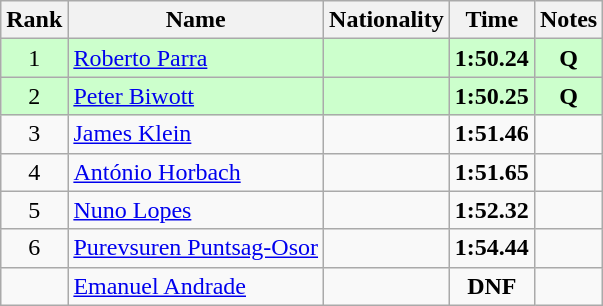<table class="wikitable sortable" style="text-align:center">
<tr>
<th>Rank</th>
<th>Name</th>
<th>Nationality</th>
<th>Time</th>
<th>Notes</th>
</tr>
<tr bgcolor=ccffcc>
<td>1</td>
<td align=left><a href='#'>Roberto Parra</a></td>
<td align=left></td>
<td><strong>1:50.24</strong></td>
<td><strong>Q</strong></td>
</tr>
<tr bgcolor=ccffcc>
<td>2</td>
<td align=left><a href='#'>Peter Biwott</a></td>
<td align=left></td>
<td><strong>1:50.25</strong></td>
<td><strong>Q</strong></td>
</tr>
<tr>
<td>3</td>
<td align=left><a href='#'>James Klein</a></td>
<td align=left></td>
<td><strong>1:51.46</strong></td>
<td></td>
</tr>
<tr>
<td>4</td>
<td align=left><a href='#'>António Horbach</a></td>
<td align=left></td>
<td><strong>1:51.65</strong></td>
<td></td>
</tr>
<tr>
<td>5</td>
<td align=left><a href='#'>Nuno Lopes</a></td>
<td align=left></td>
<td><strong>1:52.32</strong></td>
<td></td>
</tr>
<tr>
<td>6</td>
<td align=left><a href='#'>Purevsuren Puntsag-Osor</a></td>
<td align=left></td>
<td><strong>1:54.44</strong></td>
<td></td>
</tr>
<tr>
<td></td>
<td align=left><a href='#'>Emanuel Andrade</a></td>
<td align=left></td>
<td><strong>DNF</strong></td>
<td></td>
</tr>
</table>
